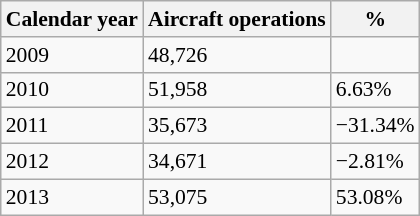<table class="wikitable sortable" style="font-size: 90%;">
<tr>
<th>Calendar year</th>
<th>Aircraft operations</th>
<th>%</th>
</tr>
<tr>
<td>2009</td>
<td>48,726</td>
<td></td>
</tr>
<tr>
<td>2010</td>
<td>51,958</td>
<td>6.63%</td>
</tr>
<tr>
<td>2011</td>
<td>35,673</td>
<td>−31.34%</td>
</tr>
<tr>
<td>2012</td>
<td>34,671</td>
<td>−2.81%</td>
</tr>
<tr>
<td>2013</td>
<td>53,075</td>
<td>53.08%</td>
</tr>
</table>
